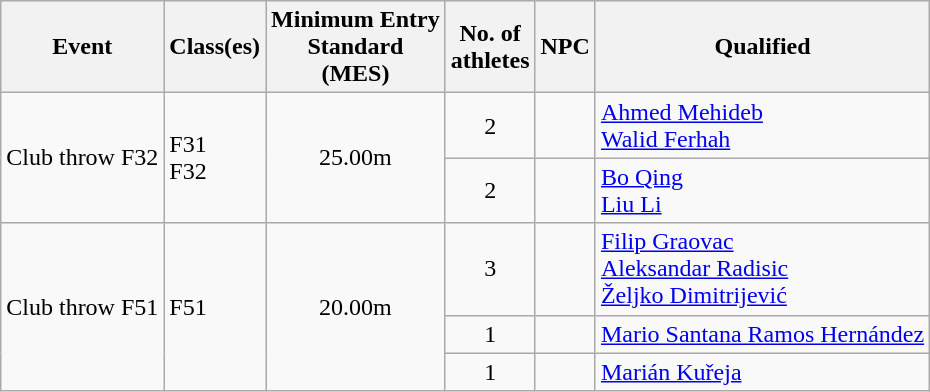<table class="wikitable">
<tr>
<th>Event</th>
<th>Class(es)</th>
<th>Minimum Entry<br>Standard<br>(MES)</th>
<th>No. of<br>athletes</th>
<th>NPC</th>
<th>Qualified</th>
</tr>
<tr>
<td rowspan=2>Club throw F32</td>
<td rowspan=2>F31<br>F32</td>
<td rowspan=2 align=center>25.00m</td>
<td align=center>2</td>
<td></td>
<td><a href='#'>Ahmed Mehideb</a><br><a href='#'>Walid Ferhah</a></td>
</tr>
<tr>
<td align=center>2</td>
<td></td>
<td><a href='#'>Bo Qing</a><br><a href='#'>Liu Li</a></td>
</tr>
<tr>
<td rowspan=3>Club throw F51</td>
<td rowspan=3>F51</td>
<td rowspan=3 align=center>20.00m</td>
<td align=center>3</td>
<td></td>
<td><a href='#'>Filip Graovac</a><br><a href='#'>Aleksandar Radisic</a><br><a href='#'>Željko Dimitrijević</a></td>
</tr>
<tr>
<td align=center>1</td>
<td></td>
<td><a href='#'>Mario Santana Ramos Hernández</a></td>
</tr>
<tr>
<td align=center>1</td>
<td></td>
<td><a href='#'>Marián Kuřeja</a></td>
</tr>
</table>
